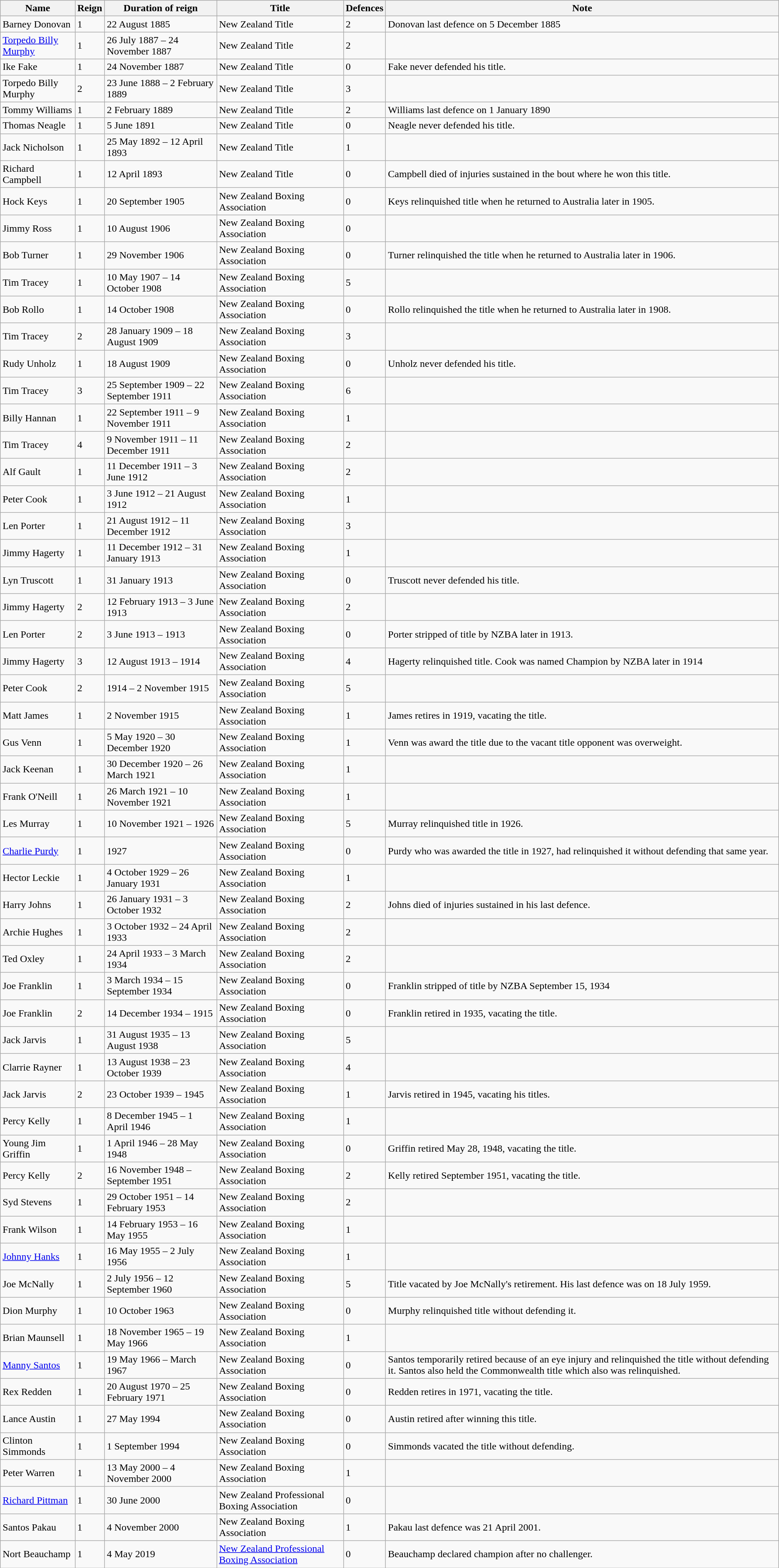<table class="wikitable">
<tr>
<th>Name</th>
<th>Reign</th>
<th>Duration of reign</th>
<th>Title</th>
<th>Defences</th>
<th>Note</th>
</tr>
<tr>
<td>Barney Donovan</td>
<td>1</td>
<td>22 August 1885</td>
<td>New Zealand Title</td>
<td>2</td>
<td>Donovan last defence on 5 December 1885</td>
</tr>
<tr>
<td><a href='#'>Torpedo Billy Murphy</a></td>
<td>1</td>
<td>26 July 1887 – 24 November 1887</td>
<td>New Zealand Title</td>
<td>2</td>
<td></td>
</tr>
<tr>
<td>Ike Fake</td>
<td>1</td>
<td>24 November 1887</td>
<td>New Zealand Title</td>
<td>0</td>
<td>Fake never defended his title.</td>
</tr>
<tr>
<td>Torpedo Billy Murphy</td>
<td>2</td>
<td>23 June 1888 – 2 February 1889</td>
<td>New Zealand Title</td>
<td>3</td>
<td></td>
</tr>
<tr>
<td>Tommy Williams</td>
<td>1</td>
<td>2 February 1889</td>
<td>New Zealand Title</td>
<td>2</td>
<td>Williams last defence on 1 January 1890</td>
</tr>
<tr>
<td>Thomas Neagle</td>
<td>1</td>
<td>5 June 1891</td>
<td>New Zealand Title</td>
<td>0</td>
<td>Neagle never defended his title.</td>
</tr>
<tr>
<td>Jack Nicholson</td>
<td>1</td>
<td>25 May 1892 – 12 April 1893</td>
<td>New Zealand Title</td>
<td>1</td>
<td></td>
</tr>
<tr>
<td>Richard Campbell</td>
<td>1</td>
<td>12 April 1893</td>
<td>New Zealand Title</td>
<td>0</td>
<td>Campbell died of injuries sustained in the bout where he won this title.</td>
</tr>
<tr>
<td>Hock Keys</td>
<td>1</td>
<td>20 September 1905</td>
<td>New Zealand Boxing Association</td>
<td>0</td>
<td>Keys relinquished title when he returned to Australia later in 1905.</td>
</tr>
<tr>
<td>Jimmy Ross</td>
<td>1</td>
<td>10 August 1906</td>
<td>New Zealand Boxing Association</td>
<td>0</td>
<td></td>
</tr>
<tr>
<td>Bob Turner</td>
<td>1</td>
<td>29 November 1906</td>
<td>New Zealand Boxing Association</td>
<td>0</td>
<td>Turner relinquished the title when he returned to Australia later in 1906.</td>
</tr>
<tr>
<td>Tim Tracey</td>
<td>1</td>
<td>10 May 1907 – 14 October 1908</td>
<td>New Zealand Boxing Association</td>
<td>5</td>
<td></td>
</tr>
<tr>
<td>Bob Rollo</td>
<td>1</td>
<td>14 October 1908</td>
<td>New Zealand Boxing Association</td>
<td>0</td>
<td>Rollo relinquished the title when he returned to Australia later in 1908.</td>
</tr>
<tr>
<td>Tim Tracey</td>
<td>2</td>
<td>28 January 1909 – 18 August 1909</td>
<td>New Zealand Boxing Association</td>
<td>3</td>
<td></td>
</tr>
<tr>
<td>Rudy Unholz</td>
<td>1</td>
<td>18 August 1909</td>
<td>New Zealand Boxing Association</td>
<td>0</td>
<td>Unholz never defended his title.</td>
</tr>
<tr>
<td>Tim Tracey</td>
<td>3</td>
<td>25 September 1909 – 22 September 1911</td>
<td>New Zealand Boxing Association</td>
<td>6</td>
<td></td>
</tr>
<tr>
<td>Billy Hannan</td>
<td>1</td>
<td>22 September 1911 – 9 November 1911</td>
<td>New Zealand Boxing Association</td>
<td>1</td>
<td></td>
</tr>
<tr>
<td>Tim Tracey</td>
<td>4</td>
<td>9 November 1911 – 11 December 1911</td>
<td>New Zealand Boxing Association</td>
<td>2</td>
<td></td>
</tr>
<tr>
<td>Alf Gault</td>
<td>1</td>
<td>11 December 1911 – 3 June 1912</td>
<td>New Zealand Boxing Association</td>
<td>2</td>
<td></td>
</tr>
<tr>
<td>Peter Cook</td>
<td>1</td>
<td>3 June 1912 – 21 August 1912</td>
<td>New Zealand Boxing Association</td>
<td>1</td>
<td></td>
</tr>
<tr>
<td>Len Porter</td>
<td>1</td>
<td>21 August 1912 – 11 December 1912</td>
<td>New Zealand Boxing Association</td>
<td>3</td>
<td></td>
</tr>
<tr>
<td>Jimmy Hagerty</td>
<td>1</td>
<td>11 December 1912 – 31 January 1913</td>
<td>New Zealand Boxing Association</td>
<td>1</td>
<td></td>
</tr>
<tr>
<td>Lyn Truscott</td>
<td>1</td>
<td>31 January 1913</td>
<td>New Zealand Boxing Association</td>
<td>0</td>
<td>Truscott never defended his title.</td>
</tr>
<tr>
<td>Jimmy Hagerty</td>
<td>2</td>
<td>12 February 1913 – 3 June 1913</td>
<td>New Zealand Boxing Association</td>
<td>2</td>
<td></td>
</tr>
<tr>
<td>Len Porter</td>
<td>2</td>
<td>3 June 1913 – 1913</td>
<td>New Zealand Boxing Association</td>
<td>0</td>
<td>Porter stripped of title by NZBA later in 1913.</td>
</tr>
<tr>
<td>Jimmy Hagerty</td>
<td>3</td>
<td>12 August 1913 – 1914</td>
<td>New Zealand Boxing Association</td>
<td>4</td>
<td>Hagerty relinquished title. Cook was named Champion by NZBA later in 1914</td>
</tr>
<tr>
<td>Peter Cook</td>
<td>2</td>
<td>1914 – 2 November 1915</td>
<td>New Zealand Boxing Association</td>
<td>5</td>
<td></td>
</tr>
<tr>
<td>Matt James</td>
<td>1</td>
<td>2 November 1915</td>
<td>New Zealand Boxing Association</td>
<td>1</td>
<td>James retires in 1919, vacating the title.</td>
</tr>
<tr>
<td>Gus Venn</td>
<td>1</td>
<td>5 May 1920 – 30 December 1920</td>
<td>New Zealand Boxing Association</td>
<td>1</td>
<td>Venn was award the title due to the vacant title opponent was overweight.</td>
</tr>
<tr>
<td>Jack Keenan</td>
<td>1</td>
<td>30 December 1920 – 26 March 1921</td>
<td>New Zealand Boxing Association</td>
<td>1</td>
<td></td>
</tr>
<tr>
<td>Frank O'Neill</td>
<td>1</td>
<td>26 March 1921 – 10 November 1921</td>
<td>New Zealand Boxing Association</td>
<td>1</td>
<td></td>
</tr>
<tr>
<td>Les Murray</td>
<td>1</td>
<td>10 November 1921 – 1926</td>
<td>New Zealand Boxing Association</td>
<td>5</td>
<td>Murray relinquished title in 1926.</td>
</tr>
<tr>
<td><a href='#'>Charlie Purdy</a></td>
<td>1</td>
<td>1927</td>
<td>New Zealand Boxing Association</td>
<td>0</td>
<td>Purdy who was awarded the title in 1927, had relinquished it without defending that same year.</td>
</tr>
<tr>
<td>Hector Leckie</td>
<td>1</td>
<td>4 October 1929 – 26 January 1931</td>
<td>New Zealand Boxing Association</td>
<td>1</td>
<td></td>
</tr>
<tr>
<td>Harry Johns</td>
<td>1</td>
<td>26 January 1931 – 3 October 1932</td>
<td>New Zealand Boxing Association</td>
<td>2</td>
<td>Johns died of injuries sustained in his last defence.</td>
</tr>
<tr>
<td>Archie Hughes</td>
<td>1</td>
<td>3 October 1932 – 24 April 1933</td>
<td>New Zealand Boxing Association</td>
<td>2</td>
<td></td>
</tr>
<tr>
<td>Ted Oxley</td>
<td>1</td>
<td>24 April 1933 – 3 March 1934</td>
<td>New Zealand Boxing Association</td>
<td>2</td>
<td></td>
</tr>
<tr>
<td>Joe Franklin</td>
<td>1</td>
<td>3 March 1934 – 15 September 1934</td>
<td>New Zealand Boxing Association</td>
<td>0</td>
<td>Franklin stripped of title by NZBA September 15, 1934</td>
</tr>
<tr>
<td>Joe Franklin</td>
<td>2</td>
<td>14 December 1934 – 1915</td>
<td>New Zealand Boxing Association</td>
<td>0</td>
<td>Franklin retired in 1935, vacating the title.</td>
</tr>
<tr>
<td>Jack Jarvis</td>
<td>1</td>
<td>31 August 1935 – 13 August 1938</td>
<td>New Zealand Boxing Association</td>
<td>5</td>
<td></td>
</tr>
<tr>
<td>Clarrie Rayner</td>
<td>1</td>
<td>13 August 1938 – 23 October 1939</td>
<td>New Zealand Boxing Association</td>
<td>4</td>
<td></td>
</tr>
<tr>
<td>Jack Jarvis</td>
<td>2</td>
<td>23 October 1939 – 1945</td>
<td>New Zealand Boxing Association</td>
<td>1</td>
<td>Jarvis retired in 1945, vacating his titles.</td>
</tr>
<tr>
<td>Percy Kelly</td>
<td>1</td>
<td>8 December 1945 – 1 April 1946</td>
<td>New Zealand Boxing Association</td>
<td>1</td>
<td></td>
</tr>
<tr>
<td>Young Jim Griffin</td>
<td>1</td>
<td>1 April 1946 – 28 May 1948</td>
<td>New Zealand Boxing Association</td>
<td>0</td>
<td>Griffin retired May 28, 1948, vacating the title.</td>
</tr>
<tr>
<td>Percy Kelly</td>
<td>2</td>
<td>16 November 1948 – September 1951</td>
<td>New Zealand Boxing Association</td>
<td>2</td>
<td>Kelly retired September 1951, vacating the title.</td>
</tr>
<tr>
<td>Syd Stevens</td>
<td>1</td>
<td>29 October 1951 – 14 February 1953</td>
<td>New Zealand Boxing Association</td>
<td>2</td>
<td></td>
</tr>
<tr>
<td>Frank Wilson</td>
<td>1</td>
<td>14 February 1953 – 16 May 1955</td>
<td>New Zealand Boxing Association</td>
<td>1</td>
<td></td>
</tr>
<tr>
<td><a href='#'>Johnny Hanks</a></td>
<td>1</td>
<td>16 May 1955 – 2 July 1956</td>
<td>New Zealand Boxing Association</td>
<td>1</td>
<td></td>
</tr>
<tr>
<td>Joe McNally</td>
<td>1</td>
<td>2 July 1956 – 12 September 1960</td>
<td>New Zealand Boxing Association</td>
<td>5</td>
<td>Title vacated by Joe McNally's retirement. His last defence was on 18 July 1959.</td>
</tr>
<tr>
<td>Dion Murphy</td>
<td>1</td>
<td>10 October 1963</td>
<td>New Zealand Boxing Association</td>
<td>0</td>
<td>Murphy relinquished title without defending it.</td>
</tr>
<tr>
<td>Brian Maunsell</td>
<td>1</td>
<td>18 November 1965 – 19 May 1966</td>
<td>New Zealand Boxing Association</td>
<td>1</td>
<td></td>
</tr>
<tr>
<td><a href='#'>Manny Santos</a></td>
<td>1</td>
<td>19 May 1966 – March 1967</td>
<td>New Zealand Boxing Association</td>
<td>0</td>
<td>Santos temporarily retired because of an eye injury and relinquished the title without defending it. Santos also held the Commonwealth title which also was relinquished.</td>
</tr>
<tr>
<td>Rex Redden</td>
<td>1</td>
<td>20 August 1970 – 25 February 1971</td>
<td>New Zealand Boxing Association</td>
<td>0</td>
<td>Redden retires in 1971, vacating the title.</td>
</tr>
<tr>
<td>Lance Austin</td>
<td>1</td>
<td>27 May 1994</td>
<td>New Zealand Boxing Association</td>
<td>0</td>
<td>Austin retired after winning this title.</td>
</tr>
<tr>
<td>Clinton Simmonds</td>
<td>1</td>
<td>1 September 1994</td>
<td>New Zealand Boxing Association</td>
<td>0</td>
<td>Simmonds vacated the title without defending.</td>
</tr>
<tr>
<td>Peter Warren</td>
<td>1</td>
<td>13 May 2000 – 4 November 2000</td>
<td>New Zealand Boxing Association</td>
<td>1</td>
<td></td>
</tr>
<tr>
<td><a href='#'>Richard Pittman</a></td>
<td>1</td>
<td>30 June 2000</td>
<td>New Zealand Professional Boxing Association</td>
<td>0</td>
<td></td>
</tr>
<tr>
<td>Santos Pakau</td>
<td>1</td>
<td>4 November 2000</td>
<td>New Zealand Boxing Association</td>
<td>1</td>
<td>Pakau last defence was 21 April 2001.</td>
</tr>
<tr>
<td>Nort Beauchamp</td>
<td>1</td>
<td>4 May 2019</td>
<td><a href='#'>New Zealand Professional Boxing Association</a></td>
<td>0</td>
<td>Beauchamp declared champion after no challenger.</td>
</tr>
</table>
